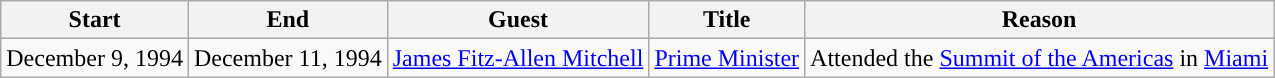<table class="wikitable sortable">
<tr>
<th>Start</th>
<th>End</th>
<th>Guest</th>
<th>Title</th>
<th>Reason</th>
</tr>
<tr>
<td>December 9, 1994</td>
<td>December 11, 1994</td>
<td><a href='#'>James Fitz-Allen Mitchell</a></td>
<td><a href='#'>Prime Minister</a></td>
<td>Attended the <a href='#'>Summit of the Americas</a> in <a href='#'>Miami</a></td>
</tr>
</table>
